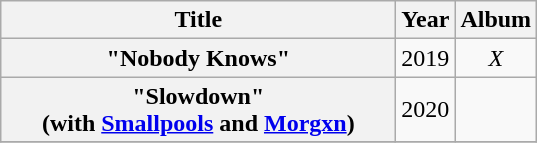<table class="wikitable plainrowheaders" style="text-align:center;">
<tr>
<th scope="col" style="width:16em;">Title</th>
<th scope="col">Year</th>
<th scope="col">Album</th>
</tr>
<tr>
<th scope="row">"Nobody Knows"</th>
<td>2019</td>
<td><em>X</em></td>
</tr>
<tr>
<th scope="row">"Slowdown" <br><span>(with <a href='#'>Smallpools</a> and <a href='#'>Morgxn</a>)</span></th>
<td>2020</td>
<td></td>
</tr>
<tr>
</tr>
</table>
